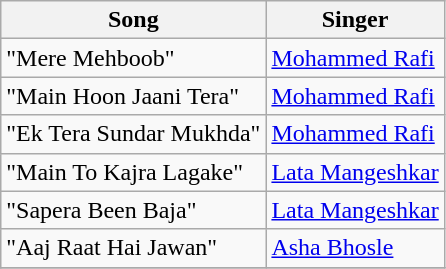<table class="wikitable">
<tr>
<th>Song</th>
<th>Singer</th>
</tr>
<tr>
<td>"Mere Mehboob"</td>
<td><a href='#'>Mohammed Rafi</a></td>
</tr>
<tr>
<td>"Main Hoon Jaani Tera"</td>
<td><a href='#'>Mohammed Rafi</a></td>
</tr>
<tr>
<td>"Ek Tera Sundar Mukhda"</td>
<td><a href='#'>Mohammed Rafi</a></td>
</tr>
<tr>
<td>"Main To Kajra Lagake"</td>
<td><a href='#'>Lata Mangeshkar</a></td>
</tr>
<tr>
<td>"Sapera Been Baja"</td>
<td><a href='#'>Lata Mangeshkar</a></td>
</tr>
<tr>
<td>"Aaj Raat Hai Jawan"</td>
<td><a href='#'>Asha Bhosle</a></td>
</tr>
<tr>
</tr>
</table>
